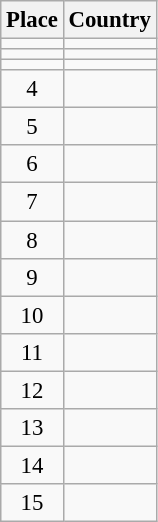<table class="wikitable" style="font-size:95%;">
<tr>
<th>Place</th>
<th>Country</th>
</tr>
<tr>
<td align=center></td>
<td></td>
</tr>
<tr>
<td align=center></td>
<td></td>
</tr>
<tr>
<td align=center></td>
<td></td>
</tr>
<tr>
<td align=center>4</td>
<td></td>
</tr>
<tr>
<td align=center>5</td>
<td></td>
</tr>
<tr>
<td align=center>6</td>
<td></td>
</tr>
<tr>
<td align=center>7</td>
<td></td>
</tr>
<tr>
<td align=center>8</td>
<td></td>
</tr>
<tr>
<td align=center>9</td>
<td></td>
</tr>
<tr>
<td align=center>10</td>
<td></td>
</tr>
<tr>
<td align=center>11</td>
<td></td>
</tr>
<tr>
<td align=center>12</td>
<td></td>
</tr>
<tr>
<td align=center>13</td>
<td></td>
</tr>
<tr>
<td align=center>14</td>
<td></td>
</tr>
<tr>
<td align=center>15</td>
<td></td>
</tr>
</table>
